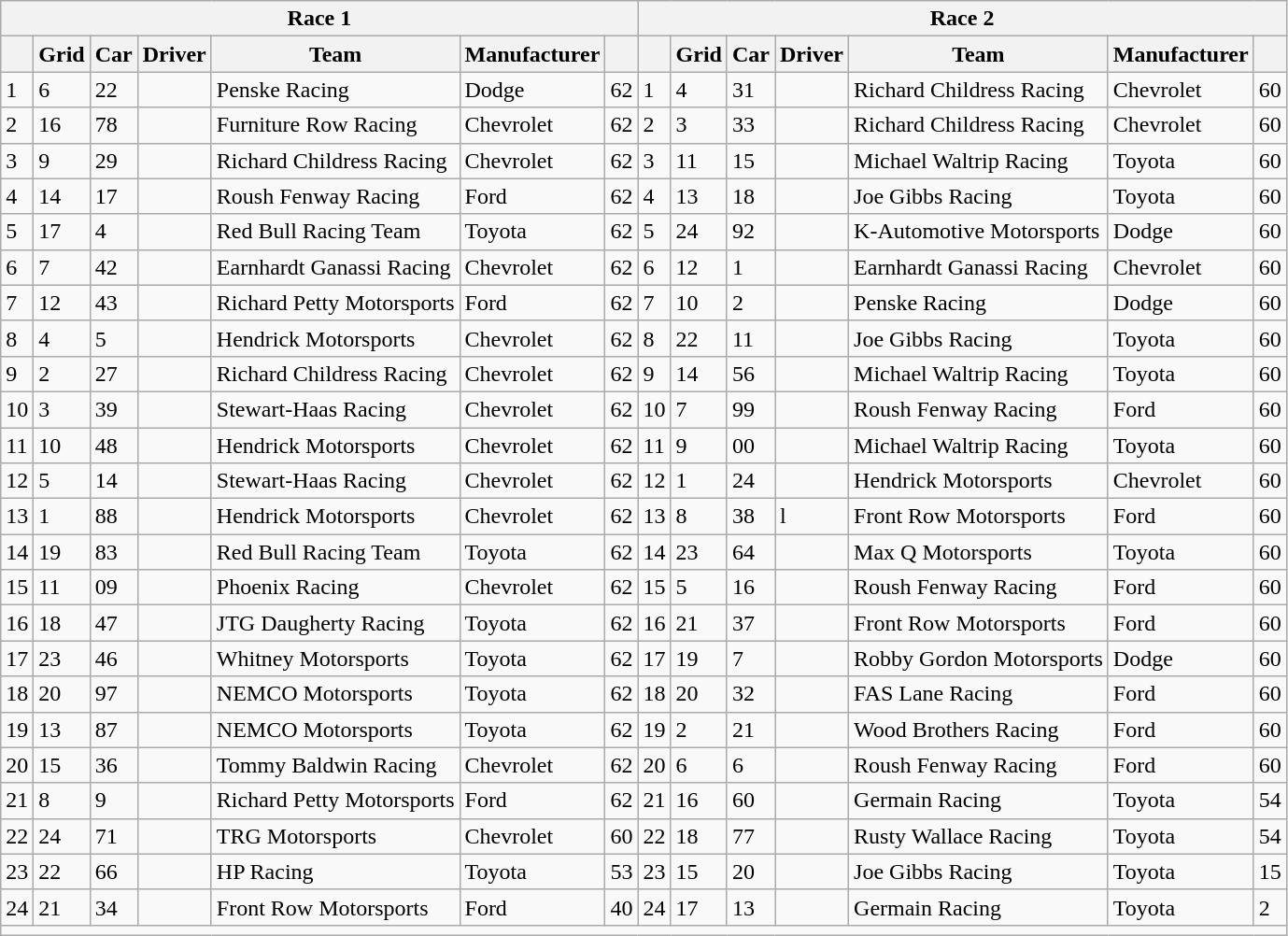<table class="sortable wikitable" border="1">
<tr>
<th colspan=7>Race 1</th>
<th colspan=7>Race 2</th>
</tr>
<tr>
<th scope="col"></th>
<th scope="col">Grid</th>
<th scope="col">Car</th>
<th scope="col">Driver</th>
<th scope="col">Team</th>
<th scope="col">Manufacturer</th>
<th scope="col"></th>
<th scope="col"></th>
<th scope="col">Grid</th>
<th scope="col">Car</th>
<th scope="col">Driver</th>
<th scope="col">Team</th>
<th scope="col">Manufacturer</th>
<th scope="col"></th>
</tr>
<tr>
<td>1</td>
<td>6</td>
<td>22</td>
<td></td>
<td>Penske Racing</td>
<td>Dodge</td>
<td>62</td>
<td>1</td>
<td>4</td>
<td>31</td>
<td></td>
<td>Richard Childress Racing</td>
<td>Chevrolet</td>
<td>60</td>
</tr>
<tr>
<td>2</td>
<td>16</td>
<td>78</td>
<td></td>
<td>Furniture Row Racing</td>
<td>Chevrolet</td>
<td>62</td>
<td>2</td>
<td>3</td>
<td>33</td>
<td></td>
<td>Richard Childress Racing</td>
<td>Chevrolet</td>
<td>60</td>
</tr>
<tr>
<td>3</td>
<td>9</td>
<td>29</td>
<td></td>
<td>Richard Childress Racing</td>
<td>Chevrolet</td>
<td>62</td>
<td>3</td>
<td>11</td>
<td>15</td>
<td></td>
<td>Michael Waltrip Racing</td>
<td>Toyota</td>
<td>60</td>
</tr>
<tr>
<td>4</td>
<td>14</td>
<td>17</td>
<td></td>
<td>Roush Fenway Racing</td>
<td>Ford</td>
<td>62</td>
<td>4</td>
<td>13</td>
<td>18</td>
<td></td>
<td>Joe Gibbs Racing</td>
<td>Toyota</td>
<td>60</td>
</tr>
<tr>
<td>5</td>
<td>17</td>
<td>4</td>
<td></td>
<td>Red Bull Racing Team</td>
<td>Toyota</td>
<td>62</td>
<td>5</td>
<td>24</td>
<td>92</td>
<td></td>
<td>K-Automotive Motorsports</td>
<td>Dodge</td>
<td>60</td>
</tr>
<tr>
<td>6</td>
<td>7</td>
<td>42</td>
<td></td>
<td>Earnhardt Ganassi Racing</td>
<td>Chevrolet</td>
<td>62</td>
<td>6</td>
<td>12</td>
<td>1</td>
<td></td>
<td>Earnhardt Ganassi Racing</td>
<td>Chevrolet</td>
<td>60</td>
</tr>
<tr>
<td>7</td>
<td>12</td>
<td>43</td>
<td></td>
<td>Richard Petty Motorsports</td>
<td>Ford</td>
<td>62</td>
<td>7</td>
<td>10</td>
<td>2</td>
<td></td>
<td>Penske Racing</td>
<td>Dodge</td>
<td>60</td>
</tr>
<tr>
<td>8</td>
<td>4</td>
<td>5</td>
<td></td>
<td>Hendrick Motorsports</td>
<td>Chevrolet</td>
<td>62</td>
<td>8</td>
<td>22</td>
<td>11</td>
<td></td>
<td>Joe Gibbs Racing</td>
<td>Toyota</td>
<td>60</td>
</tr>
<tr>
<td>9</td>
<td>2</td>
<td>27</td>
<td></td>
<td>Richard Childress Racing</td>
<td>Chevrolet</td>
<td>62</td>
<td>9</td>
<td>14</td>
<td>56</td>
<td></td>
<td>Michael Waltrip Racing</td>
<td>Toyota</td>
<td>60</td>
</tr>
<tr>
<td>10</td>
<td>3</td>
<td>39</td>
<td></td>
<td>Stewart-Haas Racing</td>
<td>Chevrolet</td>
<td>62</td>
<td>10</td>
<td>7</td>
<td>99</td>
<td></td>
<td>Roush Fenway Racing</td>
<td>Ford</td>
<td>60</td>
</tr>
<tr>
<td>11</td>
<td>10</td>
<td>48</td>
<td></td>
<td>Hendrick Motorsports</td>
<td>Chevrolet</td>
<td>62</td>
<td>11</td>
<td>9</td>
<td>00</td>
<td></td>
<td>Michael Waltrip Racing</td>
<td>Toyota</td>
<td>60</td>
</tr>
<tr>
<td>12</td>
<td>5</td>
<td>14</td>
<td></td>
<td>Stewart-Haas Racing</td>
<td>Chevrolet</td>
<td>62</td>
<td>12</td>
<td>1</td>
<td>24</td>
<td></td>
<td>Hendrick Motorsports</td>
<td>Chevrolet</td>
<td>60</td>
</tr>
<tr>
<td>13</td>
<td>1</td>
<td>88</td>
<td></td>
<td>Hendrick Motorsports</td>
<td>Chevrolet</td>
<td>62</td>
<td>13</td>
<td>8</td>
<td>38</td>
<td>l</td>
<td>Front Row Motorsports</td>
<td>Ford</td>
<td>60</td>
</tr>
<tr>
<td>14</td>
<td>19</td>
<td>83</td>
<td></td>
<td>Red Bull Racing Team</td>
<td>Toyota</td>
<td>62</td>
<td>14</td>
<td>23</td>
<td>64</td>
<td></td>
<td>Max Q Motorsports</td>
<td>Toyota</td>
<td>60</td>
</tr>
<tr>
<td>15</td>
<td>11</td>
<td>09</td>
<td></td>
<td>Phoenix Racing</td>
<td>Chevrolet</td>
<td>62</td>
<td>15</td>
<td>5</td>
<td>16</td>
<td></td>
<td>Roush Fenway Racing</td>
<td>Ford</td>
<td>60</td>
</tr>
<tr>
<td>16</td>
<td>18</td>
<td>47</td>
<td></td>
<td>JTG Daugherty Racing</td>
<td>Toyota</td>
<td>62</td>
<td>16</td>
<td>21</td>
<td>37</td>
<td></td>
<td>Front Row Motorsports</td>
<td>Ford</td>
<td>60</td>
</tr>
<tr>
<td>17</td>
<td>23</td>
<td>46</td>
<td></td>
<td>Whitney Motorsports</td>
<td>Toyota</td>
<td>62</td>
<td>17</td>
<td>19</td>
<td>7</td>
<td></td>
<td>Robby Gordon Motorsports</td>
<td>Dodge</td>
<td>60</td>
</tr>
<tr>
<td>18</td>
<td>20</td>
<td>97</td>
<td></td>
<td>NEMCO Motorsports</td>
<td>Toyota</td>
<td>62</td>
<td>18</td>
<td>20</td>
<td>32</td>
<td></td>
<td>FAS Lane Racing</td>
<td>Ford</td>
<td>60</td>
</tr>
<tr>
<td>19</td>
<td>13</td>
<td>87</td>
<td></td>
<td>NEMCO Motorsports</td>
<td>Toyota</td>
<td>62</td>
<td>19</td>
<td>2</td>
<td>21</td>
<td></td>
<td>Wood Brothers Racing</td>
<td>Ford</td>
<td>60</td>
</tr>
<tr>
<td>20</td>
<td>15</td>
<td>36</td>
<td></td>
<td>Tommy Baldwin Racing</td>
<td>Chevrolet</td>
<td>62</td>
<td>20</td>
<td>6</td>
<td>6</td>
<td></td>
<td>Roush Fenway Racing</td>
<td>Ford</td>
<td>60</td>
</tr>
<tr>
<td>21</td>
<td>8</td>
<td>9</td>
<td></td>
<td>Richard Petty Motorsports</td>
<td>Ford</td>
<td>62</td>
<td>21</td>
<td>16</td>
<td>60</td>
<td></td>
<td>Germain Racing</td>
<td>Toyota</td>
<td>54</td>
</tr>
<tr>
<td>22</td>
<td>24</td>
<td>71</td>
<td></td>
<td>TRG Motorsports</td>
<td>Chevrolet</td>
<td>60</td>
<td>22</td>
<td>18</td>
<td>77</td>
<td></td>
<td>Rusty Wallace Racing</td>
<td>Toyota</td>
<td>54</td>
</tr>
<tr>
<td>23</td>
<td>22</td>
<td>66</td>
<td></td>
<td>HP Racing</td>
<td>Toyota</td>
<td>53</td>
<td>23</td>
<td>15</td>
<td>20</td>
<td></td>
<td>Joe Gibbs Racing</td>
<td>Toyota</td>
<td>15</td>
</tr>
<tr>
<td>24</td>
<td>21</td>
<td>34</td>
<td></td>
<td>Front Row Motorsports</td>
<td>Ford</td>
<td>40</td>
<td>24</td>
<td>17</td>
<td>13</td>
<td></td>
<td>Germain Racing</td>
<td>Toyota</td>
<td>2</td>
</tr>
<tr class="sortbottom">
<td colspan="14"></td>
</tr>
</table>
